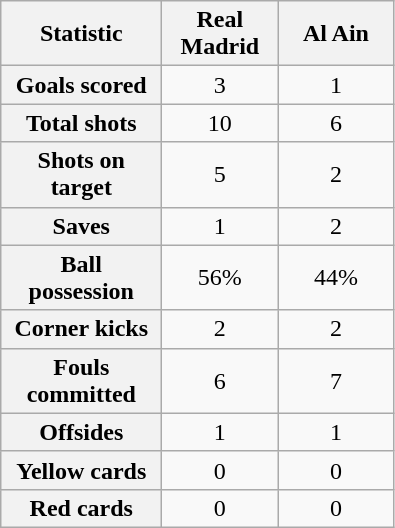<table class="wikitable plainrowheaders" style="text-align:center">
<tr>
<th scope="col" style="width:100px">Statistic</th>
<th scope="col" style="width:70px">Real Madrid</th>
<th scope="col" style="width:70px">Al Ain</th>
</tr>
<tr>
<th scope=row>Goals scored</th>
<td>3</td>
<td>1</td>
</tr>
<tr>
<th scope=row>Total shots</th>
<td>10</td>
<td>6</td>
</tr>
<tr>
<th scope=row>Shots on target</th>
<td>5</td>
<td>2</td>
</tr>
<tr>
<th scope=row>Saves</th>
<td>1</td>
<td>2</td>
</tr>
<tr>
<th scope=row>Ball possession</th>
<td>56%</td>
<td>44%</td>
</tr>
<tr>
<th scope=row>Corner kicks</th>
<td>2</td>
<td>2</td>
</tr>
<tr>
<th scope=row>Fouls committed</th>
<td>6</td>
<td>7</td>
</tr>
<tr>
<th scope=row>Offsides</th>
<td>1</td>
<td>1</td>
</tr>
<tr>
<th scope=row>Yellow cards</th>
<td>0</td>
<td>0</td>
</tr>
<tr>
<th scope=row>Red cards</th>
<td>0</td>
<td>0</td>
</tr>
</table>
